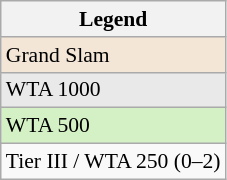<table class=wikitable style="font-size:90%">
<tr>
<th>Legend</th>
</tr>
<tr>
<td bgcolor=#f3e6d7>Grand Slam</td>
</tr>
<tr>
<td bgcolor=#e9e9e9>WTA 1000</td>
</tr>
<tr>
<td bgcolor=#d4f1c5>WTA 500</td>
</tr>
<tr>
<td>Tier III / WTA 250 (0–2)</td>
</tr>
</table>
